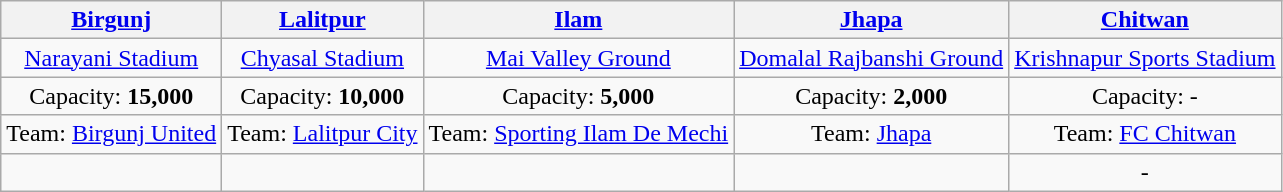<table class="wikitable" style="text-align:center">
<tr>
<th><a href='#'>Birgunj</a></th>
<th><a href='#'>Lalitpur</a></th>
<th><a href='#'>Ilam</a></th>
<th><a href='#'>Jhapa</a></th>
<th><a href='#'>Chitwan</a></th>
</tr>
<tr>
<td><a href='#'>Narayani Stadium</a></td>
<td><a href='#'>Chyasal Stadium</a></td>
<td><a href='#'>Mai Valley Ground</a></td>
<td><a href='#'>Domalal Rajbanshi Ground</a></td>
<td><a href='#'>Krishnapur Sports Stadium</a></td>
</tr>
<tr>
<td>Capacity: <strong>15,000</strong></td>
<td>Capacity: <strong>10,000</strong></td>
<td>Capacity: <strong>5,000</strong></td>
<td>Capacity: <strong>2,000</strong></td>
<td>Capacity: -</td>
</tr>
<tr>
<td>Team: <a href='#'>Birgunj United</a></td>
<td>Team: <a href='#'>Lalitpur City</a></td>
<td>Team: <a href='#'>Sporting Ilam De Mechi</a></td>
<td>Team: <a href='#'>Jhapa</a></td>
<td>Team: <a href='#'>FC Chitwan</a></td>
</tr>
<tr>
<td></td>
<td></td>
<td></td>
<td></td>
<td>-</td>
</tr>
</table>
